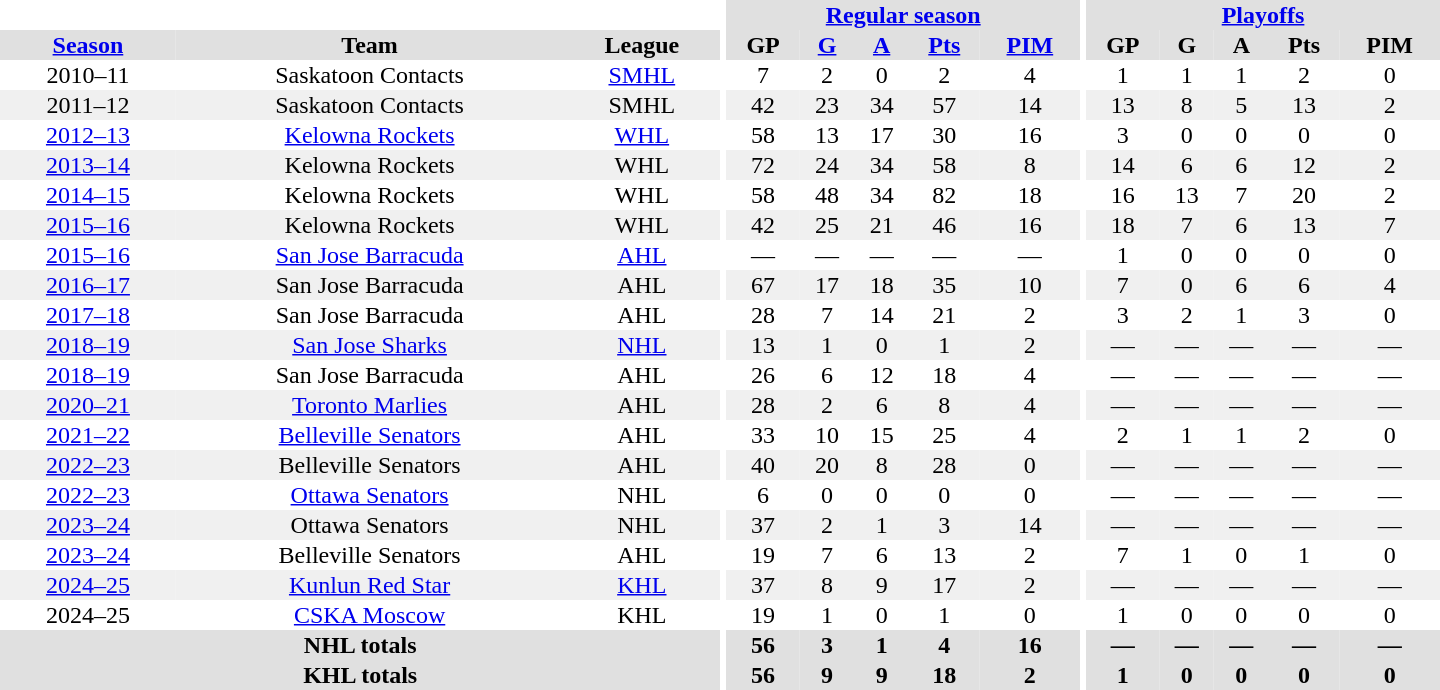<table border="0" cellpadding="1" cellspacing="0" style="text-align:center; width:60em">
<tr bgcolor="#e0e0e0">
<th colspan="3" bgcolor="#ffffff"></th>
<th rowspan="99" bgcolor="#ffffff"></th>
<th colspan="5"><a href='#'>Regular season</a></th>
<th rowspan="99" bgcolor="#ffffff"></th>
<th colspan="5"><a href='#'>Playoffs</a></th>
</tr>
<tr bgcolor="#e0e0e0">
<th><a href='#'>Season</a></th>
<th>Team</th>
<th>League</th>
<th>GP</th>
<th><a href='#'>G</a></th>
<th><a href='#'>A</a></th>
<th><a href='#'>Pts</a></th>
<th><a href='#'>PIM</a></th>
<th>GP</th>
<th>G</th>
<th>A</th>
<th>Pts</th>
<th>PIM</th>
</tr>
<tr>
<td>2010–11</td>
<td>Saskatoon Contacts</td>
<td><a href='#'>SMHL</a></td>
<td>7</td>
<td>2</td>
<td>0</td>
<td>2</td>
<td>4</td>
<td>1</td>
<td>1</td>
<td>1</td>
<td>2</td>
<td>0</td>
</tr>
<tr bgcolor="#f0f0f0">
<td>2011–12</td>
<td>Saskatoon Contacts</td>
<td>SMHL</td>
<td>42</td>
<td>23</td>
<td>34</td>
<td>57</td>
<td>14</td>
<td>13</td>
<td>8</td>
<td>5</td>
<td>13</td>
<td>2</td>
</tr>
<tr>
<td><a href='#'>2012–13</a></td>
<td><a href='#'>Kelowna Rockets</a></td>
<td><a href='#'>WHL</a></td>
<td>58</td>
<td>13</td>
<td>17</td>
<td>30</td>
<td>16</td>
<td>3</td>
<td>0</td>
<td>0</td>
<td>0</td>
<td>0</td>
</tr>
<tr bgcolor="#f0f0f0">
<td><a href='#'>2013–14</a></td>
<td>Kelowna Rockets</td>
<td>WHL</td>
<td>72</td>
<td>24</td>
<td>34</td>
<td>58</td>
<td>8</td>
<td>14</td>
<td>6</td>
<td>6</td>
<td>12</td>
<td>2</td>
</tr>
<tr>
<td><a href='#'>2014–15</a></td>
<td>Kelowna Rockets</td>
<td>WHL</td>
<td>58</td>
<td>48</td>
<td>34</td>
<td>82</td>
<td>18</td>
<td>16</td>
<td>13</td>
<td>7</td>
<td>20</td>
<td>2</td>
</tr>
<tr bgcolor="#f0f0f0">
<td><a href='#'>2015–16</a></td>
<td>Kelowna Rockets</td>
<td>WHL</td>
<td>42</td>
<td>25</td>
<td>21</td>
<td>46</td>
<td>16</td>
<td>18</td>
<td>7</td>
<td>6</td>
<td>13</td>
<td>7</td>
</tr>
<tr>
<td><a href='#'>2015–16</a></td>
<td><a href='#'>San Jose Barracuda</a></td>
<td><a href='#'>AHL</a></td>
<td>—</td>
<td>—</td>
<td>—</td>
<td>—</td>
<td>—</td>
<td>1</td>
<td>0</td>
<td>0</td>
<td>0</td>
<td>0</td>
</tr>
<tr bgcolor="#f0f0f0">
<td><a href='#'>2016–17</a></td>
<td>San Jose Barracuda</td>
<td>AHL</td>
<td>67</td>
<td>17</td>
<td>18</td>
<td>35</td>
<td>10</td>
<td>7</td>
<td>0</td>
<td>6</td>
<td>6</td>
<td>4</td>
</tr>
<tr>
<td><a href='#'>2017–18</a></td>
<td>San Jose Barracuda</td>
<td>AHL</td>
<td>28</td>
<td>7</td>
<td>14</td>
<td>21</td>
<td>2</td>
<td>3</td>
<td>2</td>
<td>1</td>
<td>3</td>
<td>0</td>
</tr>
<tr bgcolor="#f0f0f0">
<td><a href='#'>2018–19</a></td>
<td><a href='#'>San Jose Sharks</a></td>
<td><a href='#'>NHL</a></td>
<td>13</td>
<td>1</td>
<td>0</td>
<td>1</td>
<td>2</td>
<td>—</td>
<td>—</td>
<td>—</td>
<td>—</td>
<td>—</td>
</tr>
<tr>
<td><a href='#'>2018–19</a></td>
<td>San Jose Barracuda</td>
<td>AHL</td>
<td>26</td>
<td>6</td>
<td>12</td>
<td>18</td>
<td>4</td>
<td>—</td>
<td>—</td>
<td>—</td>
<td>—</td>
<td>—</td>
</tr>
<tr bgcolor="#f0f0f0">
<td><a href='#'>2020–21</a></td>
<td><a href='#'>Toronto Marlies</a></td>
<td>AHL</td>
<td>28</td>
<td>2</td>
<td>6</td>
<td>8</td>
<td>4</td>
<td>—</td>
<td>—</td>
<td>—</td>
<td>—</td>
<td>—</td>
</tr>
<tr>
<td><a href='#'>2021–22</a></td>
<td><a href='#'>Belleville Senators</a></td>
<td>AHL</td>
<td>33</td>
<td>10</td>
<td>15</td>
<td>25</td>
<td>4</td>
<td>2</td>
<td>1</td>
<td>1</td>
<td>2</td>
<td>0</td>
</tr>
<tr bgcolor="#f0f0f0">
<td><a href='#'>2022–23</a></td>
<td>Belleville Senators</td>
<td>AHL</td>
<td>40</td>
<td>20</td>
<td>8</td>
<td>28</td>
<td>0</td>
<td>—</td>
<td>—</td>
<td>—</td>
<td>—</td>
<td>—</td>
</tr>
<tr>
<td><a href='#'>2022–23</a></td>
<td><a href='#'>Ottawa Senators</a></td>
<td>NHL</td>
<td>6</td>
<td>0</td>
<td>0</td>
<td>0</td>
<td>0</td>
<td>—</td>
<td>—</td>
<td>—</td>
<td>—</td>
<td>—</td>
</tr>
<tr bgcolor="#f0f0f0">
<td><a href='#'>2023–24</a></td>
<td>Ottawa Senators</td>
<td>NHL</td>
<td>37</td>
<td>2</td>
<td>1</td>
<td>3</td>
<td>14</td>
<td>—</td>
<td>—</td>
<td>—</td>
<td>—</td>
<td>—</td>
</tr>
<tr>
<td><a href='#'>2023–24</a></td>
<td>Belleville Senators</td>
<td>AHL</td>
<td>19</td>
<td>7</td>
<td>6</td>
<td>13</td>
<td>2</td>
<td>7</td>
<td>1</td>
<td>0</td>
<td>1</td>
<td>0</td>
</tr>
<tr bgcolor="#f0f0f0">
<td><a href='#'>2024–25</a></td>
<td><a href='#'>Kunlun Red Star</a></td>
<td><a href='#'>KHL</a></td>
<td>37</td>
<td>8</td>
<td>9</td>
<td>17</td>
<td>2</td>
<td>—</td>
<td>—</td>
<td>—</td>
<td>—</td>
<td>—</td>
</tr>
<tr>
<td>2024–25</td>
<td><a href='#'>CSKA Moscow</a></td>
<td>KHL</td>
<td>19</td>
<td>1</td>
<td>0</td>
<td>1</td>
<td>0</td>
<td>1</td>
<td>0</td>
<td>0</td>
<td>0</td>
<td>0</td>
</tr>
<tr bgcolor="#e0e0e0">
<th colspan="3">NHL totals</th>
<th>56</th>
<th>3</th>
<th>1</th>
<th>4</th>
<th>16</th>
<th>—</th>
<th>—</th>
<th>—</th>
<th>—</th>
<th>—</th>
</tr>
<tr bgcolor="#e0e0e0">
<th colspan="3">KHL totals</th>
<th>56</th>
<th>9</th>
<th>9</th>
<th>18</th>
<th>2</th>
<th>1</th>
<th>0</th>
<th>0</th>
<th>0</th>
<th>0</th>
</tr>
</table>
